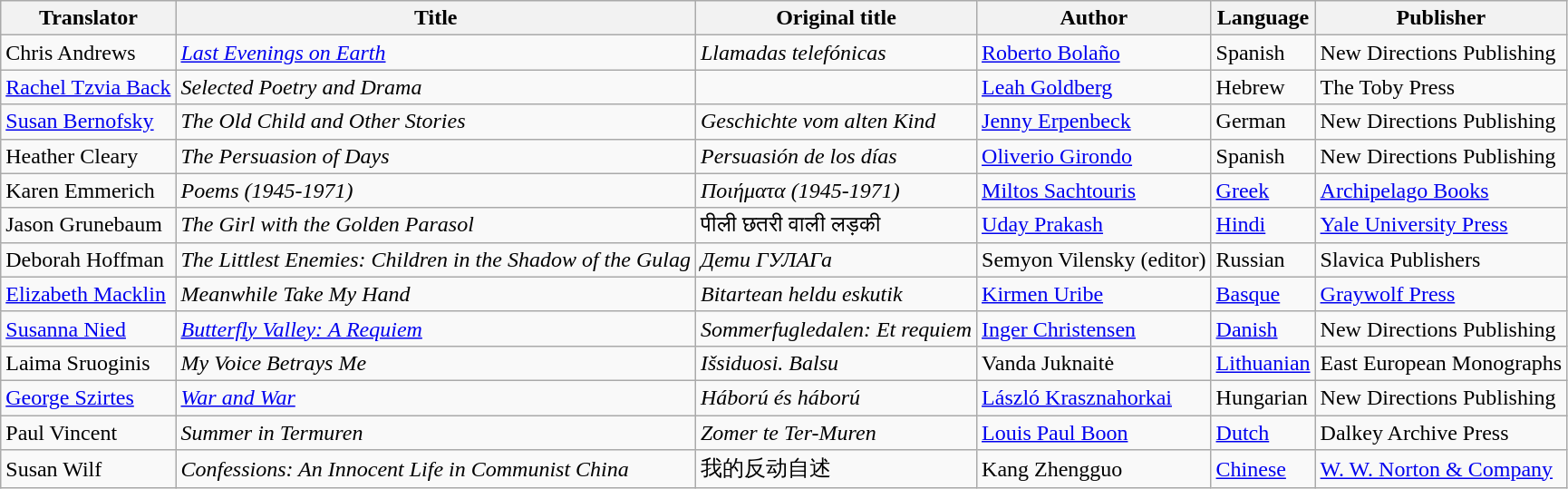<table class="wikitable sortable">
<tr>
<th>Translator</th>
<th>Title</th>
<th>Original title</th>
<th>Author</th>
<th>Language</th>
<th>Publisher</th>
</tr>
<tr>
<td>Chris Andrews</td>
<td><em><a href='#'>Last Evenings on Earth</a></em></td>
<td><em>Llamadas telefónicas</em></td>
<td> <a href='#'>Roberto Bolaño</a></td>
<td>Spanish</td>
<td>New Directions Publishing</td>
</tr>
<tr>
<td><a href='#'>Rachel Tzvia Back</a></td>
<td><em>Selected Poetry and Drama</em></td>
<td></td>
<td> <a href='#'>Leah Goldberg</a></td>
<td>Hebrew</td>
<td>The Toby Press</td>
</tr>
<tr>
<td><a href='#'>Susan Bernofsky</a></td>
<td><em>The Old Child and Other Stories</em></td>
<td><em>Geschichte vom alten Kind</em></td>
<td> <a href='#'>Jenny Erpenbeck</a></td>
<td>German</td>
<td>New Directions Publishing</td>
</tr>
<tr>
<td>Heather Cleary</td>
<td><em>The Persuasion of Days</em></td>
<td><em>Persuasión de los días</em></td>
<td> <a href='#'>Oliverio Girondo</a></td>
<td>Spanish</td>
<td>New Directions Publishing</td>
</tr>
<tr>
<td>Karen Emmerich</td>
<td><em>Poems (1945-1971)</em></td>
<td><em>Ποιήματα (1945-1971)</em></td>
<td> <a href='#'>Miltos Sachtouris</a></td>
<td><a href='#'>Greek</a></td>
<td><a href='#'>Archipelago Books</a></td>
</tr>
<tr>
<td>Jason Grunebaum</td>
<td><em>The Girl with the Golden Parasol</em></td>
<td>पीली छतरी वाली लड़की</td>
<td> <a href='#'>Uday Prakash</a></td>
<td><a href='#'>Hindi</a></td>
<td><a href='#'>Yale University Press</a></td>
</tr>
<tr>
<td>Deborah Hoffman</td>
<td><em>The Littlest Enemies: Children in the Shadow of the Gulag</em></td>
<td><em>Дети ГУЛАГа</em></td>
<td> Semyon Vilensky (editor)</td>
<td>Russian</td>
<td>Slavica Publishers</td>
</tr>
<tr>
<td><a href='#'>Elizabeth Macklin</a></td>
<td><em>Meanwhile Take My Hand</em></td>
<td><em>Bitartean heldu eskutik</em></td>
<td> <a href='#'>Kirmen Uribe</a></td>
<td><a href='#'>Basque</a></td>
<td><a href='#'>Graywolf Press</a></td>
</tr>
<tr>
<td><a href='#'>Susanna Nied</a></td>
<td><em><a href='#'>Butterfly Valley: A Requiem</a></em></td>
<td><em>Sommerfugledalen: Et requiem</em></td>
<td> <a href='#'>Inger Christensen</a></td>
<td><a href='#'>Danish</a></td>
<td>New Directions Publishing</td>
</tr>
<tr>
<td>Laima Sruoginis</td>
<td><em>My Voice Betrays Me</em></td>
<td><em>Išsiduosi. Balsu</em></td>
<td> Vanda Juknaitė</td>
<td><a href='#'>Lithuanian</a></td>
<td>East European Monographs</td>
</tr>
<tr>
<td><a href='#'>George Szirtes</a></td>
<td><em><a href='#'>War and War</a></em></td>
<td><em>Háború és háború</em></td>
<td> <a href='#'>László Krasznahorkai</a></td>
<td>Hungarian</td>
<td>New Directions Publishing</td>
</tr>
<tr>
<td>Paul Vincent</td>
<td><em>Summer in Termuren</em></td>
<td><em>Zomer te Ter-Muren</em></td>
<td> <a href='#'>Louis Paul Boon</a></td>
<td><a href='#'>Dutch</a></td>
<td>Dalkey Archive Press</td>
</tr>
<tr>
<td>Susan Wilf</td>
<td><em>Confessions: An Innocent Life in Communist China</em></td>
<td>我的反动自述</td>
<td> Kang Zhengguo</td>
<td><a href='#'>Chinese</a></td>
<td><a href='#'>W. W. Norton & Company</a></td>
</tr>
</table>
